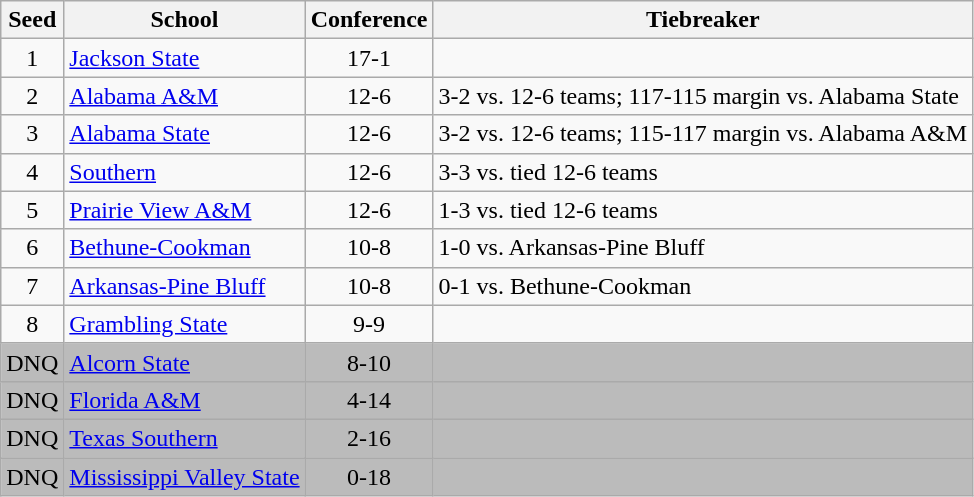<table class="wikitable" style="text-align:center">
<tr>
<th>Seed</th>
<th>School</th>
<th>Conference</th>
<th>Tiebreaker</th>
</tr>
<tr>
<td>1</td>
<td align="left"><a href='#'>Jackson State</a></td>
<td>17-1</td>
<td align="left"></td>
</tr>
<tr>
<td>2</td>
<td align="left"><a href='#'>Alabama A&M</a></td>
<td>12-6</td>
<td align="left">3-2 vs. 12-6 teams; 117-115 margin vs. Alabama State</td>
</tr>
<tr>
<td>3</td>
<td align="left"><a href='#'>Alabama State</a></td>
<td>12-6</td>
<td align="left">3-2 vs. 12-6 teams; 115-117 margin vs. Alabama A&M</td>
</tr>
<tr>
<td>4</td>
<td align="left"><a href='#'>Southern</a></td>
<td>12-6</td>
<td align="left">3-3 vs. tied 12-6 teams</td>
</tr>
<tr>
<td>5</td>
<td align="left"><a href='#'>Prairie View A&M</a></td>
<td>12-6</td>
<td align="left">1-3 vs. tied 12-6 teams</td>
</tr>
<tr>
<td>6</td>
<td align="left"><a href='#'>Bethune-Cookman</a></td>
<td>10-8</td>
<td align="left">1-0 vs. Arkansas-Pine Bluff</td>
</tr>
<tr>
<td>7</td>
<td align="left"><a href='#'>Arkansas-Pine Bluff</a></td>
<td>10-8</td>
<td align="left">0-1 vs. Bethune-Cookman</td>
</tr>
<tr>
<td>8</td>
<td align="left"><a href='#'>Grambling State</a></td>
<td>9-9</td>
<td align="left"></td>
</tr>
<tr bgcolor="#bbbbbb">
<td>DNQ</td>
<td align="left"><a href='#'>Alcorn State</a></td>
<td>8-10</td>
<td align="left"></td>
</tr>
<tr bgcolor="#bbbbbb">
<td>DNQ</td>
<td align="left"><a href='#'>Florida A&M</a></td>
<td>4-14</td>
<td></td>
</tr>
<tr bgcolor="#bbbbbb">
<td>DNQ</td>
<td align="left"><a href='#'>Texas Southern</a></td>
<td>2-16</td>
<td></td>
</tr>
<tr bgcolor="#bbbbbb">
<td>DNQ</td>
<td align="left"><a href='#'>Mississippi Valley State</a></td>
<td>0-18</td>
<td></td>
</tr>
</table>
